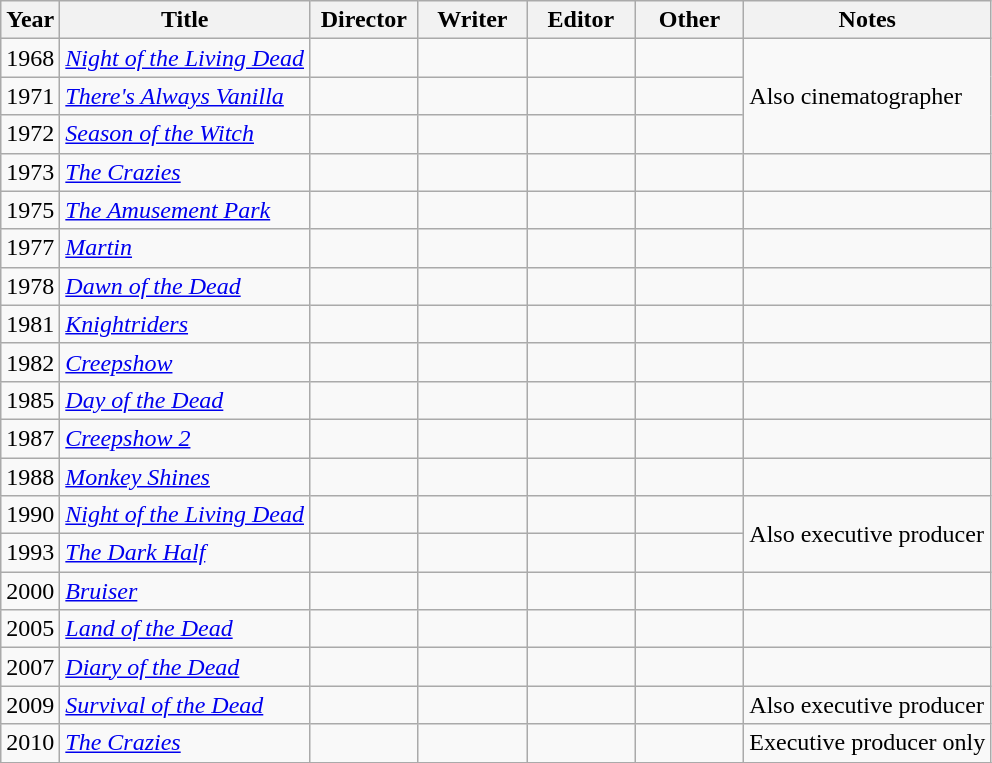<table class="wikitable">
<tr>
<th>Year</th>
<th>Title</th>
<th width="65">Director</th>
<th width="65">Writer</th>
<th width="65">Editor</th>
<th width="65">Other</th>
<th>Notes</th>
</tr>
<tr>
<td>1968</td>
<td><em><a href='#'>Night of the Living Dead</a></em></td>
<td></td>
<td></td>
<td></td>
<td></td>
<td rowspan=3>Also cinematographer</td>
</tr>
<tr>
<td>1971</td>
<td><em><a href='#'>There's Always Vanilla</a></em></td>
<td></td>
<td></td>
<td></td>
<td></td>
</tr>
<tr>
<td>1972</td>
<td><em><a href='#'>Season of the Witch</a></em></td>
<td></td>
<td></td>
<td></td>
<td></td>
</tr>
<tr>
<td>1973</td>
<td><em><a href='#'>The Crazies</a></em></td>
<td></td>
<td></td>
<td></td>
<td></td>
<td></td>
</tr>
<tr>
<td>1975</td>
<td><em><a href='#'>The Amusement Park</a></em></td>
<td></td>
<td></td>
<td></td>
<td></td>
<td></td>
</tr>
<tr>
<td>1977</td>
<td><em><a href='#'>Martin</a></em></td>
<td></td>
<td></td>
<td></td>
<td></td>
<td></td>
</tr>
<tr>
<td>1978</td>
<td><em><a href='#'>Dawn of the Dead</a></em></td>
<td></td>
<td></td>
<td></td>
<td></td>
<td></td>
</tr>
<tr>
<td>1981</td>
<td><em><a href='#'>Knightriders</a></em></td>
<td></td>
<td></td>
<td></td>
<td></td>
<td></td>
</tr>
<tr>
<td>1982</td>
<td><em><a href='#'>Creepshow</a></em></td>
<td></td>
<td></td>
<td></td>
<td></td>
<td></td>
</tr>
<tr>
<td>1985</td>
<td><em><a href='#'>Day of the Dead</a></em></td>
<td></td>
<td></td>
<td></td>
<td></td>
<td></td>
</tr>
<tr>
<td>1987</td>
<td><em><a href='#'>Creepshow 2</a></em></td>
<td></td>
<td></td>
<td></td>
<td></td>
<td></td>
</tr>
<tr>
<td>1988</td>
<td><em><a href='#'>Monkey Shines</a></em></td>
<td></td>
<td></td>
<td></td>
<td></td>
<td></td>
</tr>
<tr>
<td>1990</td>
<td><em><a href='#'>Night of the Living Dead</a></em></td>
<td></td>
<td></td>
<td></td>
<td></td>
<td rowspan=2>Also executive producer</td>
</tr>
<tr>
<td>1993</td>
<td><em><a href='#'>The Dark Half</a></em></td>
<td></td>
<td></td>
<td></td>
<td></td>
</tr>
<tr>
<td>2000</td>
<td><em><a href='#'>Bruiser</a></em></td>
<td></td>
<td></td>
<td></td>
<td></td>
<td></td>
</tr>
<tr>
<td>2005</td>
<td><em><a href='#'>Land of the Dead</a></em></td>
<td></td>
<td></td>
<td></td>
<td></td>
<td></td>
</tr>
<tr>
<td>2007</td>
<td><em><a href='#'>Diary of the Dead</a></em></td>
<td></td>
<td></td>
<td></td>
<td></td>
<td></td>
</tr>
<tr>
<td>2009</td>
<td><em><a href='#'>Survival of the Dead</a></em></td>
<td></td>
<td></td>
<td></td>
<td></td>
<td>Also executive producer</td>
</tr>
<tr>
<td>2010</td>
<td><em><a href='#'>The Crazies</a></em></td>
<td></td>
<td></td>
<td></td>
<td></td>
<td>Executive producer only</td>
</tr>
<tr>
</tr>
</table>
